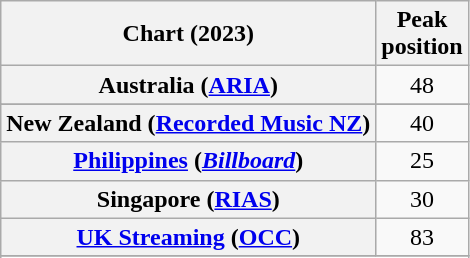<table class="wikitable sortable plainrowheaders" style="text-align:center">
<tr>
<th scope="col">Chart (2023)</th>
<th scope="col">Peak<br>position</th>
</tr>
<tr>
<th scope="row">Australia (<a href='#'>ARIA</a>)</th>
<td>48</td>
</tr>
<tr>
</tr>
<tr>
</tr>
<tr>
<th scope="row">New Zealand (<a href='#'>Recorded Music NZ</a>)</th>
<td>40</td>
</tr>
<tr>
<th scope="row"><a href='#'>Philippines</a> (<em><a href='#'>Billboard</a></em>)</th>
<td>25</td>
</tr>
<tr>
<th scope="row">Singapore (<a href='#'>RIAS</a>)</th>
<td>30</td>
</tr>
<tr>
<th scope="row"><a href='#'>UK Streaming</a> (<a href='#'>OCC</a>)</th>
<td>83</td>
</tr>
<tr>
</tr>
<tr>
</tr>
</table>
